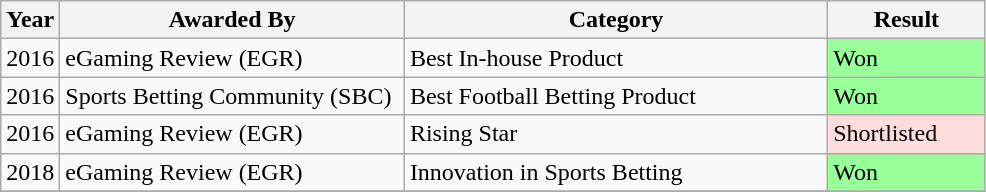<table class=wikitable>
<tr>
<th width=6%>Year</th>
<th width=35%>Awarded By</th>
<th width=43%>Category</th>
<th width=11%>Result</th>
</tr>
<tr>
<td>2016</td>
<td>eGaming Review (EGR)</td>
<td>Best In-house Product</td>
<td style="background: #99FF99;">Won</td>
</tr>
<tr>
<td>2016</td>
<td>Sports Betting Community (SBC)</td>
<td>Best Football Betting Product</td>
<td style="background: #99FF99;">Won</td>
</tr>
<tr>
<td>2016</td>
<td>eGaming Review (EGR)</td>
<td>Rising Star</td>
<td style="background: #FFDDDD;" width=40%;>Shortlisted</td>
</tr>
<tr>
<td>2018</td>
<td>eGaming Review (EGR)</td>
<td>Innovation in Sports Betting</td>
<td style="background: #99FF99;">Won</td>
</tr>
<tr>
</tr>
</table>
